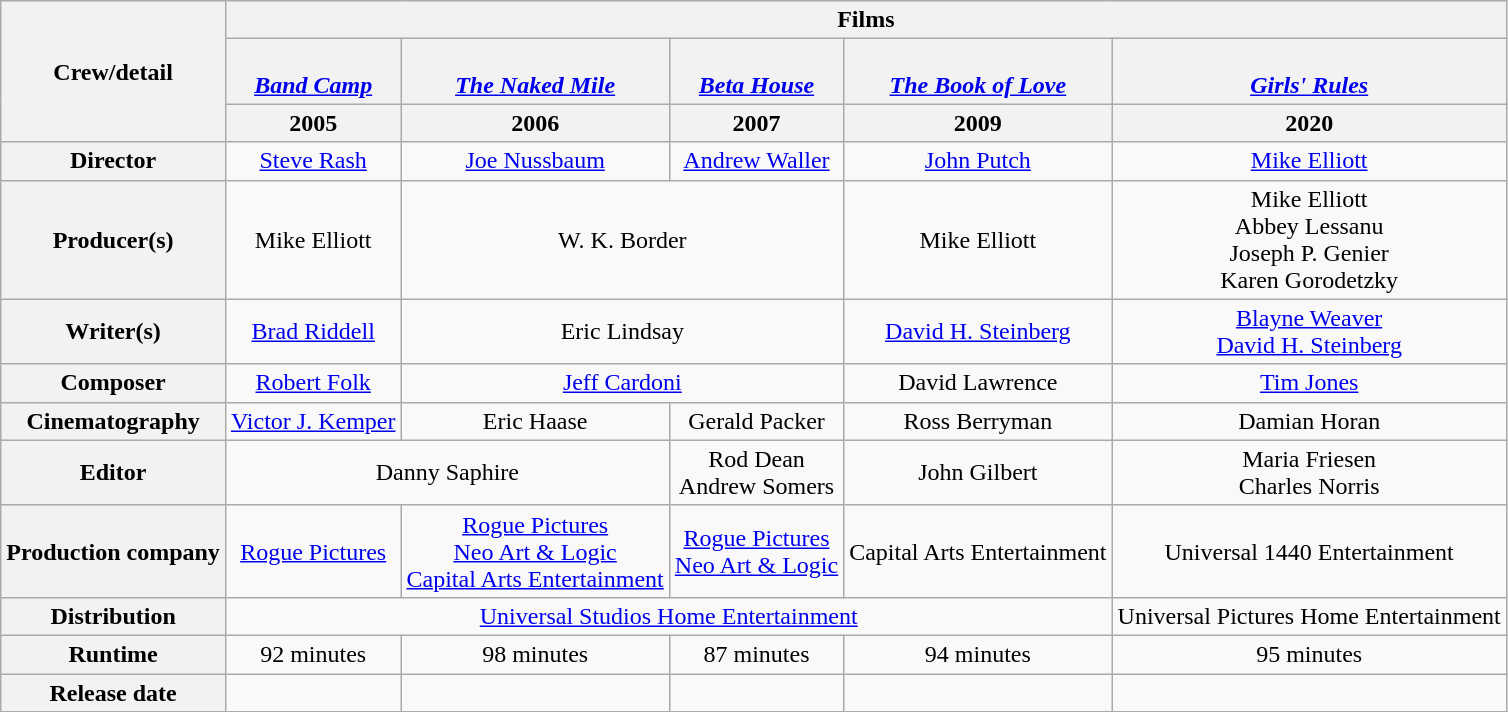<table class="wikitable" style="text-align:center;">
<tr>
<th rowspan="3">Crew/detail</th>
<th colspan="5">Films</th>
</tr>
<tr>
<th><em><a href='#'> <br>Band Camp</a></em></th>
<th><em><a href='#'> <br>The Naked Mile</a></em></th>
<th><em><a href='#'> <br>Beta House</a></em></th>
<th><em><a href='#'> <br>The Book of Love</a></em></th>
<th><em><a href='#'> <br>Girls' Rules</a></em></th>
</tr>
<tr>
<th>2005</th>
<th>2006</th>
<th>2007</th>
<th>2009</th>
<th>2020</th>
</tr>
<tr>
<th>Director</th>
<td><a href='#'>Steve Rash</a></td>
<td><a href='#'>Joe Nussbaum</a></td>
<td><a href='#'>Andrew Waller</a></td>
<td><a href='#'>John Putch</a></td>
<td><a href='#'>Mike Elliott</a></td>
</tr>
<tr>
<th>Producer(s)</th>
<td>Mike Elliott</td>
<td colspan="2">W. K. Border</td>
<td>Mike Elliott</td>
<td>Mike Elliott <br>Abbey Lessanu <br>Joseph P. Genier <br>Karen Gorodetzky</td>
</tr>
<tr>
<th>Writer(s)</th>
<td><a href='#'>Brad Riddell</a></td>
<td colspan="2">Eric Lindsay</td>
<td><a href='#'>David H. Steinberg</a></td>
<td><a href='#'>Blayne Weaver</a> <br><a href='#'>David H. Steinberg</a></td>
</tr>
<tr>
<th>Composer</th>
<td><a href='#'>Robert Folk</a></td>
<td colspan="2"><a href='#'>Jeff Cardoni</a></td>
<td>David Lawrence</td>
<td><a href='#'>Tim Jones</a></td>
</tr>
<tr>
<th>Cinematography</th>
<td><a href='#'>Victor J. Kemper</a></td>
<td>Eric Haase</td>
<td>Gerald Packer</td>
<td>Ross Berryman</td>
<td>Damian Horan</td>
</tr>
<tr>
<th>Editor</th>
<td colspan="2">Danny Saphire</td>
<td>Rod Dean <br>Andrew Somers</td>
<td>John Gilbert</td>
<td>Maria Friesen <br>Charles Norris</td>
</tr>
<tr>
<th>Production company</th>
<td><a href='#'>Rogue Pictures</a></td>
<td><a href='#'>Rogue Pictures</a> <br><a href='#'>Neo Art & Logic</a> <br><a href='#'>Capital Arts Entertainment</a></td>
<td><a href='#'>Rogue Pictures</a> <br><a href='#'>Neo Art & Logic</a></td>
<td>Capital Arts Entertainment</td>
<td>Universal 1440 Entertainment</td>
</tr>
<tr>
<th>Distribution</th>
<td colspan="4"><a href='#'>Universal Studios Home Entertainment</a></td>
<td>Universal Pictures Home Entertainment</td>
</tr>
<tr>
<th>Runtime</th>
<td>92 minutes</td>
<td>98 minutes</td>
<td>87 minutes</td>
<td>94 minutes</td>
<td>95 minutes</td>
</tr>
<tr>
<th>Release date</th>
<td></td>
<td></td>
<td></td>
<td></td>
<td></td>
</tr>
<tr>
</tr>
</table>
